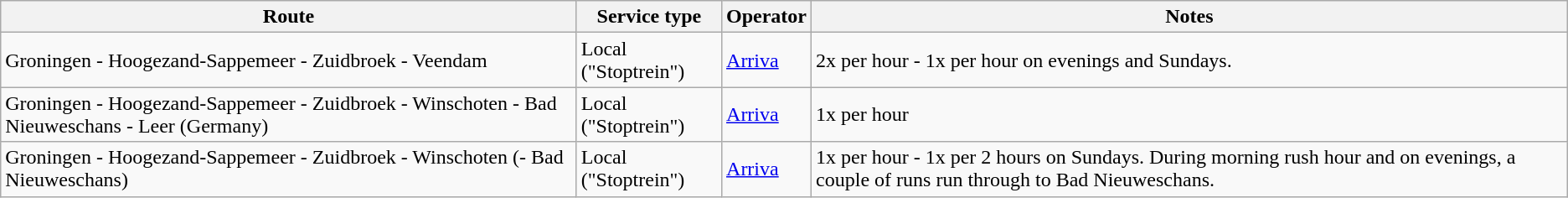<table class="wikitable">
<tr>
<th>Route</th>
<th>Service type</th>
<th>Operator</th>
<th>Notes</th>
</tr>
<tr>
<td>Groningen - Hoogezand-Sappemeer - Zuidbroek - Veendam</td>
<td>Local ("Stoptrein")</td>
<td><a href='#'>Arriva</a></td>
<td>2x per hour - 1x per hour on evenings and Sundays.</td>
</tr>
<tr>
<td>Groningen - Hoogezand-Sappemeer - Zuidbroek - Winschoten - Bad Nieuweschans - Leer (Germany)</td>
<td>Local ("Stoptrein")</td>
<td><a href='#'>Arriva</a></td>
<td>1x per hour</td>
</tr>
<tr>
<td>Groningen - Hoogezand-Sappemeer - Zuidbroek - Winschoten (- Bad Nieuweschans)</td>
<td>Local ("Stoptrein")</td>
<td><a href='#'>Arriva</a></td>
<td>1x per hour - 1x per 2 hours on Sundays. During morning rush hour and on evenings, a couple of runs run through to Bad Nieuweschans.</td>
</tr>
</table>
